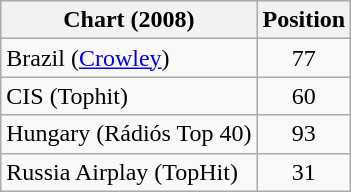<table class="wikitable sortable">
<tr>
<th>Chart (2008)</th>
<th>Position</th>
</tr>
<tr>
<td>Brazil (<a href='#'>Crowley</a>)</td>
<td style="text-align:center;">77</td>
</tr>
<tr>
<td>CIS (Tophit)</td>
<td style="text-align:center;">60</td>
</tr>
<tr>
<td>Hungary (Rádiós Top 40)</td>
<td style="text-align:center;">93</td>
</tr>
<tr>
<td>Russia Airplay (TopHit)</td>
<td style="text-align:center;">31</td>
</tr>
</table>
